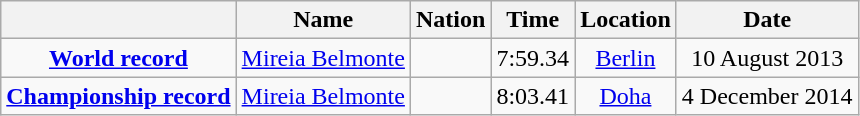<table class=wikitable style=text-align:center>
<tr>
<th></th>
<th>Name</th>
<th>Nation</th>
<th>Time</th>
<th>Location</th>
<th>Date</th>
</tr>
<tr>
<td><strong><a href='#'>World record</a></strong></td>
<td align=left><a href='#'>Mireia Belmonte</a></td>
<td align=left></td>
<td align=left>7:59.34</td>
<td><a href='#'>Berlin</a></td>
<td>10 August 2013</td>
</tr>
<tr>
<td><strong><a href='#'>Championship record</a></strong></td>
<td align=left><a href='#'>Mireia Belmonte</a></td>
<td align=left></td>
<td align=left>8:03.41</td>
<td><a href='#'>Doha</a></td>
<td>4 December 2014</td>
</tr>
</table>
